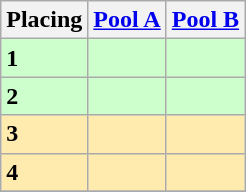<table class=wikitable style="border:1px solid #AAAAAA;">
<tr>
<th>Placing</th>
<th><a href='#'>Pool A</a></th>
<th><a href='#'>Pool B</a></th>
</tr>
<tr style="background: #ccffcc;">
<td><strong>1</strong></td>
<td></td>
<td></td>
</tr>
<tr style="background: #ccffcc;">
<td><strong>2</strong></td>
<td></td>
<td></td>
</tr>
<tr style="background: #ffebad;">
<td><strong>3</strong></td>
<td></td>
<td></td>
</tr>
<tr style="background: #ffebad;">
<td><strong>4</strong></td>
<td></td>
<td></td>
</tr>
<tr>
</tr>
</table>
